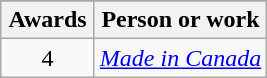<table class="wikitable sortable" style="text-align:center;" background: #f6e39c;>
<tr>
</tr>
<tr>
<th scope="col" style="width:55px;">Awards</th>
<th scope="col" style="text-align:center;">Person or work</th>
</tr>
<tr>
<td style="text-align:center">4</td>
<td><em><a href='#'>Made in Canada</a></em></td>
</tr>
</table>
